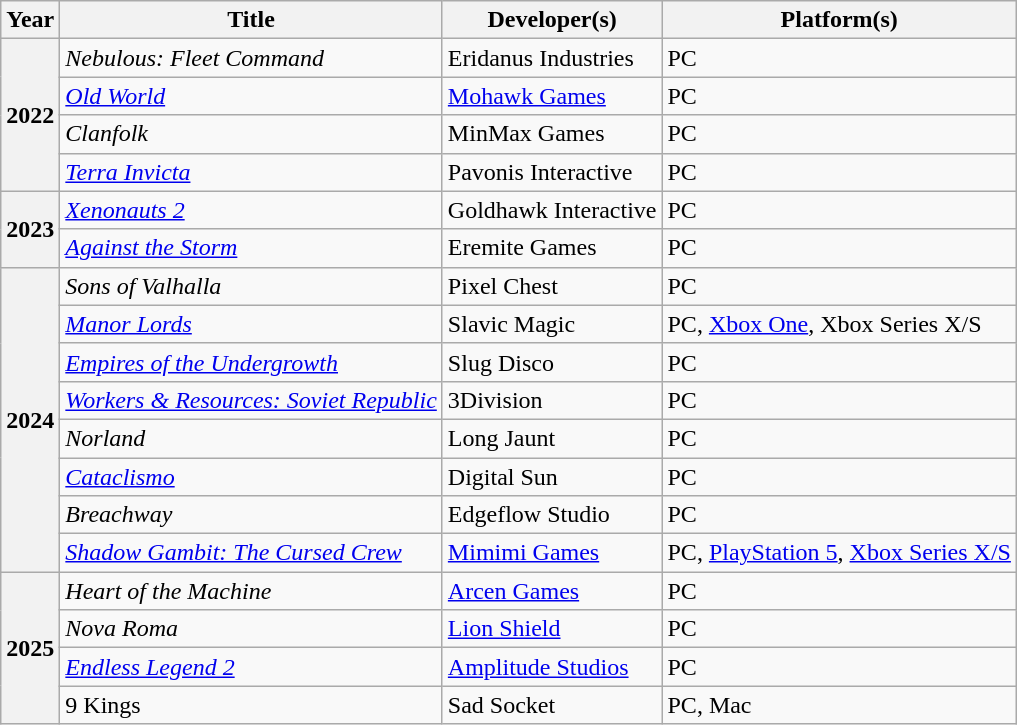<table class="wikitable sortable plainrowheaders">
<tr>
<th scope="col">Year</th>
<th scope="col">Title</th>
<th scope="col">Developer(s)</th>
<th scope="col">Platform(s)</th>
</tr>
<tr>
<th scope="row" rowspan="4">2022</th>
<td><em>Nebulous: Fleet Command</em></td>
<td>Eridanus Industries</td>
<td>PC</td>
</tr>
<tr>
<td><em><a href='#'>Old World</a></em></td>
<td><a href='#'>Mohawk Games</a></td>
<td>PC</td>
</tr>
<tr>
<td><em>Clanfolk</em></td>
<td>MinMax Games</td>
<td>PC</td>
</tr>
<tr>
<td><em><a href='#'>Terra Invicta</a></em></td>
<td>Pavonis Interactive</td>
<td>PC</td>
</tr>
<tr>
<th scope="row" rowspan="2">2023</th>
<td><em><a href='#'>Xenonauts 2</a></em></td>
<td>Goldhawk Interactive</td>
<td>PC</td>
</tr>
<tr>
<td><em><a href='#'>Against the Storm</a></em></td>
<td>Eremite Games</td>
<td>PC</td>
</tr>
<tr>
<th scope="row" rowspan="8">2024</th>
<td><em>Sons of Valhalla</em></td>
<td>Pixel Chest</td>
<td>PC</td>
</tr>
<tr>
<td><em><a href='#'>Manor Lords</a></em></td>
<td>Slavic Magic</td>
<td>PC, <a href='#'>Xbox One</a>, Xbox Series X/S</td>
</tr>
<tr>
<td><em><a href='#'>Empires of the Undergrowth</a></em></td>
<td>Slug Disco</td>
<td>PC</td>
</tr>
<tr>
<td><em><a href='#'>Workers & Resources: Soviet Republic</a></em></td>
<td>3Division</td>
<td>PC</td>
</tr>
<tr>
<td><em>Norland</em></td>
<td>Long Jaunt</td>
<td>PC</td>
</tr>
<tr>
<td><em><a href='#'>Cataclismo</a></em></td>
<td>Digital Sun</td>
<td>PC</td>
</tr>
<tr>
<td><em>Breachway</em></td>
<td>Edgeflow Studio</td>
<td>PC</td>
</tr>
<tr>
<td><em><a href='#'>Shadow Gambit: The Cursed Crew</a></em></td>
<td><a href='#'>Mimimi Games</a></td>
<td>PC, <a href='#'>PlayStation 5</a>, <a href='#'>Xbox Series X/S</a></td>
</tr>
<tr>
<th rowspan="4" scope="row">2025</th>
<td><em>Heart of the Machine</em></td>
<td><a href='#'>Arcen Games</a></td>
<td>PC</td>
</tr>
<tr>
<td><em>Nova Roma</em></td>
<td><a href='#'>Lion Shield</a></td>
<td>PC</td>
</tr>
<tr>
<td><em><a href='#'>Endless Legend 2</a></em></td>
<td><a href='#'>Amplitude Studios</a></td>
<td>PC</td>
</tr>
<tr>
<td>9 Kings</td>
<td>Sad Socket</td>
<td>PC, Mac</td>
</tr>
</table>
